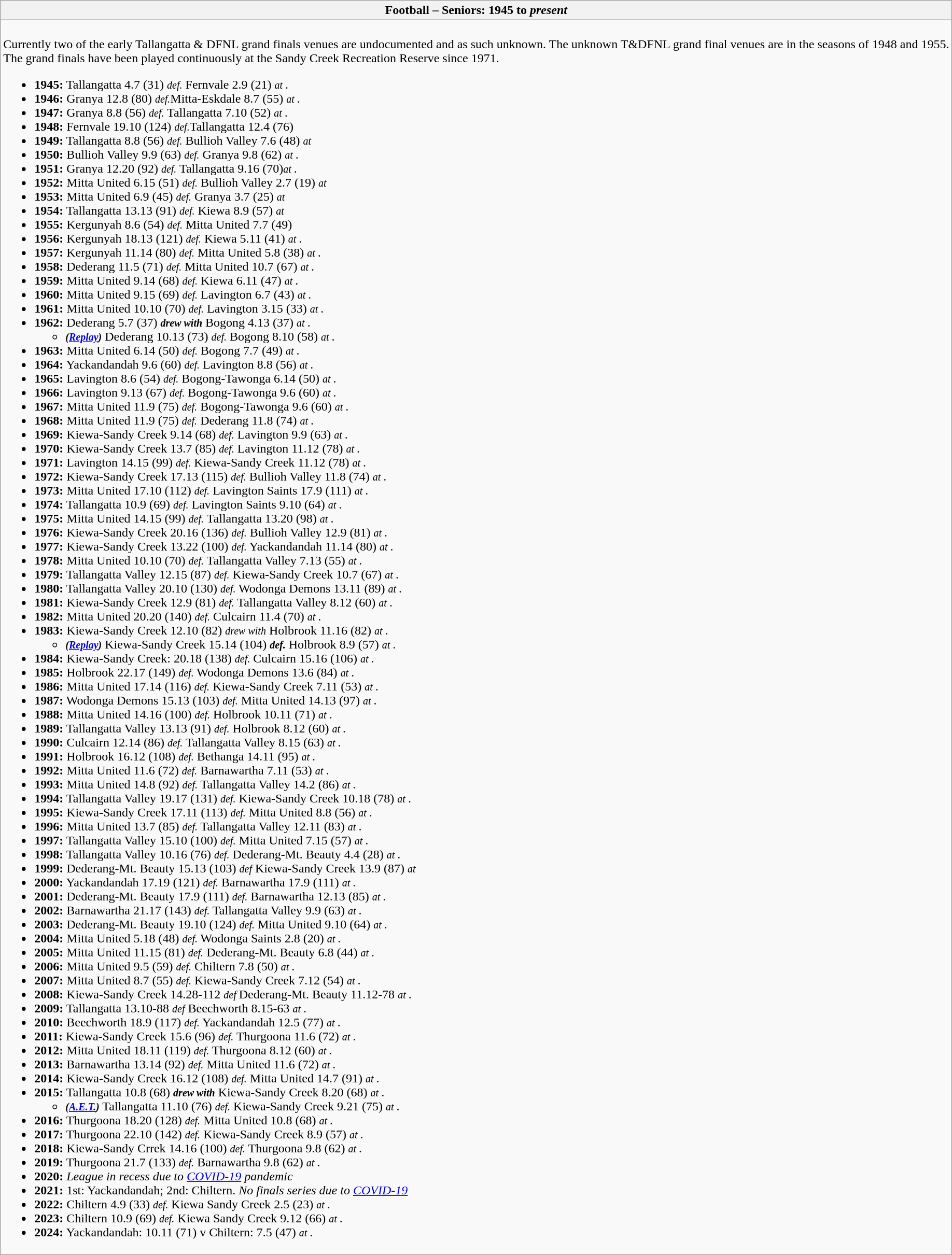<table class="wikitable collapsible collapsed">
<tr>
<th>Football – Seniors: 1945 to <em>present</em></th>
</tr>
<tr>
<td><br>Currently two of the early Tallangatta & DFNL grand finals venues are undocumented and as such unknown. The unknown T&DFNL grand final venues are in the seasons of 1948 and 1955.<br>The grand finals have been played continuously at the Sandy Creek Recreation Reserve  since 1971.
<ul><li><strong>1945:</strong> Tallangatta 4.7 (31) <small><em>def.</em></small> Fernvale 2.9 (21) <small><em>at </em></small>.</li><li><strong>1946:</strong> Granya 12.8 (80) <small><em>def.</em></small>Mitta-Eskdale 8.7 (55) <small><em>at </em></small>.</li><li><strong>1947:</strong> Granya 8.8 (56) <small><em>def.</em></small> Tallangatta 7.10 (52) <small><em>at </em></small>.</li><li><strong>1948:</strong> Fernvale 19.10 (124) <small><em>def.</em></small>Tallangatta 12.4 (76)</li><li><strong>1949:</strong> Tallangatta 8.8 (56) <small><em>def.</em></small> Bullioh Valley 7.6 (48) <small><em>at </em></small></li><li><strong>1950:</strong> Bullioh Valley 9.9 (63) <small><em>def.</em></small> Granya 9.8 (62) <small><em>at </em></small>.</li><li><strong>1951:</strong> Granya 12.20 (92) <small><em>def.</em></small> Tallangatta 9.16 (70)<small><em>at </em></small>.</li><li><strong>1952:</strong> Mitta United 6.15 (51) <small><em>def.</em></small> Bullioh Valley 2.7 (19) <small><em>at </em></small></li><li><strong>1953:</strong> Mitta United 6.9 (45) <small><em>def.</em></small> Granya 3.7 (25) <small><em>at </em></small></li><li><strong>1954:</strong> Tallangatta 13.13 (91) <small><em>def.</em></small> Kiewa 8.9 (57) <small><em>at </em></small></li><li><strong>1955:</strong> Kergunyah 8.6 (54) <small><em>def.</em></small> Mitta United 7.7 (49)</li><li><strong>1956:</strong> Kergunyah 18.13 (121) <small><em>def.</em></small> Kiewa 5.11 (41) <small><em>at </em></small>.</li><li><strong>1957:</strong> Kergunyah 11.14 (80) <small><em>def.</em></small> Mitta United 5.8 (38) <small><em>at </em></small>.</li><li><strong>1958:</strong> Dederang 11.5 (71) <small><em>def.</em></small> Mitta United 10.7 (67) <small><em>at </em></small>.</li><li><strong>1959:</strong> Mitta United 9.14 (68) <small><em>def.</em></small> Kiewa 6.11 (47) <small><em>at </em></small>.</li><li><strong>1960:</strong> Mitta United 9.15 (69) <small><em>def.</em></small> Lavington 6.7 (43) <small><em>at </em></small>.</li><li><strong>1961:</strong> Mitta United 10.10 (70) <small><em>def.</em></small> Lavington 3.15 (33) <small><em>at </em></small>.</li><li><strong>1962:</strong> Dederang 5.7 (37) <strong><small><em>drew with</em></small></strong> Bogong 4.13 (37) <small><em>at </em></small>.<ul><li><em><small><strong>(<a href='#'>Replay</a>)</strong></small></em> Dederang 10.13 (73) <small><em>def.</em></small> Bogong 8.10 (58) <small><em>at </em></small>.</li></ul></li><li><strong>1963:</strong> Mitta United 6.14 (50) <small><em>def.</em></small> Bogong 7.7 (49) <small><em>at </em></small>.</li><li><strong>1964:</strong> Yackandandah 9.6 (60) <small><em>def.</em></small> Lavington 8.8 (56) <small><em>at </em></small>.</li><li><strong>1965:</strong> Lavington 8.6 (54) <small><em>def.</em></small> Bogong-Tawonga 6.14 (50) <small><em>at </em></small>.</li><li><strong>1966:</strong> Lavington 9.13 (67) <small><em>def.</em></small> Bogong-Tawonga 9.6 (60) <small><em>at </em></small>.</li><li><strong>1967:</strong> Mitta United 11.9 (75) <small><em>def.</em></small> Bogong-Tawonga 9.6 (60) <small><em>at </em></small>.</li><li><strong>1968:</strong> Mitta United 11.9 (75) <small><em>def.</em></small> Dederang 11.8 (74) <small><em>at </em></small>.</li><li><strong>1969:</strong> Kiewa-Sandy Creek 9.14 (68) <small><em>def.</em></small> Lavington  9.9 (63) <small><em>at </em></small>.</li><li><strong>1970:</strong> Kiewa-Sandy Creek 13.7 (85) <small><em>def.</em></small> Lavington 11.12 (78) <small><em>at </em></small>.</li><li><strong>1971:</strong> Lavington 14.15 (99) <small><em>def.</em></small> Kiewa-Sandy Creek 11.12 (78) <small><em>at </em></small>.</li><li><strong>1972:</strong> Kiewa-Sandy Creek 17.13 (115) <small><em>def.</em></small> Bullioh Valley 11.8 (74) <small><em>at </em></small>.</li><li><strong>1973:</strong> Mitta United 17.10 (112) <small><em>def.</em></small> Lavington Saints 17.9 (111) <small><em>at </em></small>.</li><li><strong>1974:</strong> Tallangatta 10.9 (69) <small><em>def.</em></small> Lavington Saints 9.10 (64) <small><em>at </em></small>.</li><li><strong>1975:</strong> Mitta United 14.15 (99) <small><em>def.</em></small> Tallangatta 13.20	(98) <small><em>at </em></small>.</li><li><strong>1976:</strong> Kiewa-Sandy Creek 20.16 (136) <small><em>def.</em></small> Bullioh Valley 12.9 (81) <small><em>at </em></small>.</li><li><strong>1977:</strong> Kiewa-Sandy Creek 13.22 (100) <small><em>def.</em></small> Yackandandah 11.14 (80) <small><em>at </em></small>.</li><li><strong>1978:</strong> Mitta United 10.10 (70) <small><em>def.</em></small> Tallangatta Valley 7.13 (55) <small><em>at </em></small>.</li><li><strong>1979:</strong> Tallangatta Valley 12.15 (87) <small><em>def.</em></small> Kiewa-Sandy Creek 10.7 (67) <small><em>at </em></small>.</li><li><strong>1980:</strong> Tallangatta Valley 20.10 (130) <small><em>def.</em></small> Wodonga Demons 13.11 (89) <small><em>at </em></small>.</li><li><strong>1981:</strong> Kiewa-Sandy Creek 12.9 (81) <small><em>def.</em></small> Tallangatta Valley 8.12 (60) <small><em>at </em></small>.</li><li><strong>1982:</strong> Mitta United 20.20 (140) <small><em>def.</em></small> Culcairn 11.4 (70) <small><em>at </em></small>.</li><li><strong>1983:</strong> Kiewa-Sandy Creek 12.10 (82) <small><em>drew with</em></small> Holbrook 11.16 (82) <small><em>at </em></small>.<ul><li><em><small><strong>(<a href='#'>Replay</a>)</strong></small></em> Kiewa-Sandy Creek 15.14 (104) <strong><small><em>def.</em></small></strong> Holbrook 8.9 (57) <small><em>at </em></small>.</li></ul></li><li><strong>1984:</strong> Kiewa-Sandy Creek: 20.18 (138) <small><em>def.</em></small>  Culcairn 15.16 (106) <small><em>at </em></small>.</li><li><strong>1985:</strong> Holbrook 22.17 (149) <small><em>def.</em></small> Wodonga Demons 13.6 (84) <small><em>at </em></small>.</li><li><strong>1986:</strong> Mitta United 17.14 (116) <small><em>def.</em></small> Kiewa-Sandy Creek 7.11 (53) <small><em>at </em></small>.</li><li><strong>1987:</strong> Wodonga Demons 15.13 (103) <small><em>def.</em></small> Mitta United 14.13 (97) <small><em>at </em></small>.</li><li><strong>1988:</strong> Mitta United 14.16 (100) <small><em>def.</em></small> Holbrook 10.11 (71) <small><em>at </em></small>.</li><li><strong>1989:</strong> Tallangatta Valley 13.13 (91) <small><em>def.</em></small> Holbrook 8.12 (60) <small><em>at </em></small>.</li><li><strong>1990:</strong> Culcairn 12.14 (86) <small><em>def.</em></small> Tallangatta Valley 8.15 (63) <small><em>at </em></small>.</li><li><strong>1991:</strong> Holbrook 16.12 (108) <small><em>def.</em></small> Bethanga 14.11 (95) <small><em>at </em></small>.</li><li><strong>1992:</strong> Mitta United 11.6 (72) <small><em>def.</em></small> Barnawartha 7.11 (53) <small><em>at </em></small>.</li><li><strong>1993:</strong> Mitta United 14.8 (92) <small><em>def.</em></small> Tallangatta Valley 14.2 (86) <small><em>at </em></small>.</li><li><strong>1994:</strong> Tallangatta Valley 19.17 (131) <small><em>def.</em></small> Kiewa-Sandy Creek 10.18 (78) <small><em>at </em></small>.</li><li><strong>1995:</strong> Kiewa-Sandy Creek 17.11 (113) <small><em>def.</em></small> Mitta United 8.8 (56) <small><em>at </em></small>.</li><li><strong>1996:</strong> Mitta United 13.7 (85) <small><em>def.</em></small> Tallangatta Valley 12.11 (83) <small><em>at </em></small>.</li><li><strong>1997:</strong> Tallangatta Valley 15.10 (100) <small><em>def.</em></small> Mitta United 7.15 (57) <small><em>at </em></small>.</li><li><strong>1998:</strong> Tallangatta Valley 10.16 (76) <small><em>def.</em></small> Dederang-Mt. Beauty 4.4 (28) <small><em>at </em></small>.</li><li><strong>1999:</strong> Dederang-Mt. Beauty 15.13 (103) <small><em>def</em></small> Kiewa-Sandy Creek 13.9 (87) <small><em>at </em></small></li><li><strong>2000:</strong> Yackandandah 17.19	(121) <small><em>def.</em></small> Barnawartha 17.9	(111) <small><em>at </em></small>.</li><li><strong>2001:</strong> Dederang-Mt. Beauty 17.9 (111) <small><em>def.</em></small> Barnawartha 12.13 (85) <small><em>at </em></small>.</li><li><strong>2002:</strong> Barnawartha 21.17 (143) <small><em>def.</em></small> Tallangatta Valley 9.9 (63) <small><em>at </em></small>.</li><li><strong>2003:</strong> Dederang-Mt. Beauty 19.10 (124) <small><em>def.</em></small> Mitta United 9.10 (64) <small><em>at </em></small>.</li><li><strong>2004:</strong> Mitta United 5.18 (48) <small><em>def.</em></small> Wodonga Saints 2.8 (20) <small><em>at </em></small>.</li><li><strong>2005:</strong> Mitta United 11.15 (81) <small><em>def.</em></small> Dederang-Mt. Beauty 6.8 (44) <small><em>at </em></small>.</li><li><strong>2006:</strong> Mitta United 9.5 (59) <small><em>def.</em></small> Chiltern 7.8 (50) <small><em>at </em></small>.</li><li><strong>2007:</strong> Mitta United 8.7 (55) <small><em>def.</em></small> Kiewa-Sandy Creek 7.12 (54) <small><em>at </em></small>.</li><li><strong>2008:</strong> Kiewa-Sandy Creek 14.28-112 <small><em>def </em></small> Dederang-Mt. Beauty 11.12-78 <small><em>at </em></small>.</li><li><strong>2009:</strong> Tallangatta 13.10-88 <small><em>def</em></small> Beechworth 8.15-63 <small><em>at </em></small>.</li><li><strong>2010:</strong> Beechworth 18.9 (117) <small><em>def.</em></small> Yackandandah 12.5 (77) <small><em>at </em></small>.</li><li><strong>2011:</strong> Kiewa-Sandy Creek 15.6 (96) <small><em>def.</em></small> Thurgoona 11.6 (72) <small><em>at </em></small>.</li><li><strong>2012:</strong> Mitta United 18.11 (119) <small><em>def.</em></small> Thurgoona 8.12 (60) <small><em>at </em></small>.</li><li><strong>2013:</strong> Barnawartha 13.14 (92) <small><em>def.</em></small> Mitta United 11.6 (72) <small><em>at </em></small>.</li><li><strong>2014:</strong> Kiewa-Sandy Creek 16.12 (108) <small><em>def.</em></small> Mitta United 14.7 (91) <small><em>at </em></small>.</li><li><strong>2015:</strong> Tallangatta 10.8 (68) <strong><small><em>drew with</em></small></strong> Kiewa-Sandy Creek 8.20 (68) <small><em>at </em></small>.<ul><li><em><small><strong>(<a href='#'>A.E.T.</a>)</strong></small></em> Tallangatta 11.10 (76) <small><em>def.</em></small> Kiewa-Sandy Creek 9.21 (75) <small><em>at </em></small>.</li></ul></li><li><strong>2016:</strong> Thurgoona 18.20 (128) <small><em>def.</em></small> Mitta United 10.8 (68) <small><em>at </em></small>.</li><li><strong>2017:</strong> Thurgoona 22.10 (142) <small><em>def.</em></small> Kiewa-Sandy Creek 8.9 (57) <small><em>at </em></small>.</li><li><strong>2018:</strong> Kiewa-Sandy Crrek 14.16 (100) <small><em>def.</em></small> Thurgoona 9.8 (62) <small><em>at </em></small>.</li><li><strong>2019:</strong> Thurgoona 21.7 (133) <small><em>def.</em></small> Barnawartha 9.8 (62) <small><em>at </em></small>.</li><li><strong>2020:</strong> <em>League in recess due to <a href='#'>COVID-19</a> pandemic</em></li><li><strong>2021:</strong> 1st: Yackandandah; 2nd: Chiltern. <em>No finals series due to <a href='#'>COVID-19</a></em></li><li><strong>2022:</strong> Chiltern 4.9 (33)  <small><em>def.</em></small> Kiewa Sandy Creek 2.5 (23) <small><em>at </em></small>.</li><li><strong>2023:</strong> Chiltern 10.9 (69) <small><em>def.</em></small> Kiewa Sandy Creek 9.12 (66) <small><em>at </em></small>.</li><li><strong>2024:</strong> Yackandandah: 10.11 (71) v Chiltern: 7.5 (47) <small><em>at </em></small>.</li></ul></td>
</tr>
</table>
